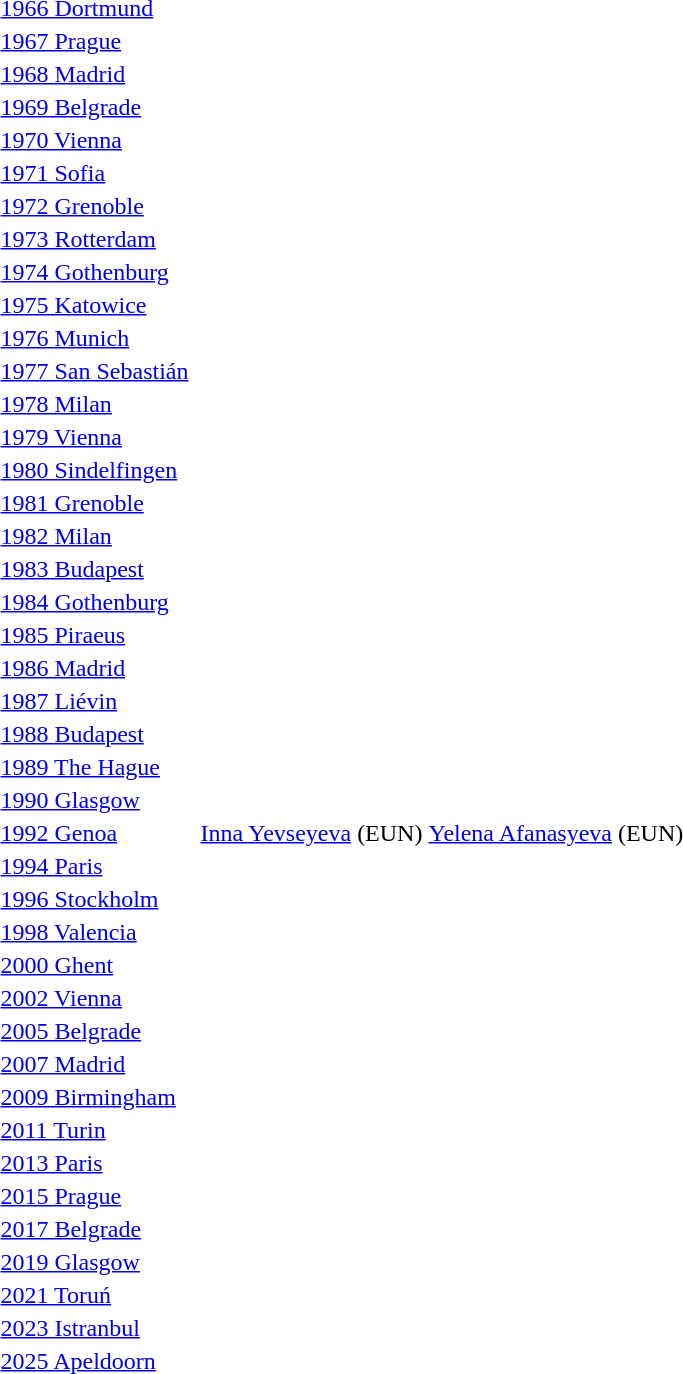<table>
<tr>
<td><a href='#'>1966 Dortmund</a><br></td>
<td></td>
<td></td>
<td></td>
</tr>
<tr>
<td><a href='#'>1967 Prague</a><br></td>
<td></td>
<td></td>
<td></td>
</tr>
<tr>
<td><a href='#'>1968 Madrid</a><br></td>
<td></td>
<td></td>
<td></td>
</tr>
<tr>
<td><a href='#'>1969 Belgrade</a><br></td>
<td></td>
<td></td>
<td></td>
</tr>
<tr>
<td><a href='#'>1970 Vienna</a><br></td>
<td></td>
<td></td>
<td></td>
</tr>
<tr>
<td><a href='#'>1971 Sofia</a><br></td>
<td></td>
<td></td>
<td></td>
</tr>
<tr>
<td><a href='#'>1972 Grenoble</a><br></td>
<td></td>
<td></td>
<td></td>
</tr>
<tr>
<td><a href='#'>1973 Rotterdam</a><br></td>
<td></td>
<td></td>
<td></td>
</tr>
<tr>
<td><a href='#'>1974 Gothenburg</a><br></td>
<td></td>
<td></td>
<td></td>
</tr>
<tr>
<td><a href='#'>1975 Katowice</a><br></td>
<td></td>
<td></td>
<td></td>
</tr>
<tr>
<td><a href='#'>1976 Munich</a><br></td>
<td></td>
<td></td>
<td></td>
</tr>
<tr>
<td><a href='#'>1977 San Sebastián</a><br></td>
<td></td>
<td></td>
<td></td>
</tr>
<tr>
<td><a href='#'>1978 Milan</a><br></td>
<td></td>
<td></td>
<td></td>
</tr>
<tr>
<td><a href='#'>1979 Vienna</a><br></td>
<td></td>
<td></td>
<td></td>
</tr>
<tr>
<td><a href='#'>1980 Sindelfingen</a><br></td>
<td></td>
<td></td>
<td></td>
</tr>
<tr>
<td><a href='#'>1981 Grenoble</a><br></td>
<td></td>
<td></td>
<td></td>
</tr>
<tr>
<td><a href='#'>1982 Milan</a><br></td>
<td></td>
<td></td>
<td></td>
</tr>
<tr>
<td><a href='#'>1983 Budapest</a><br></td>
<td></td>
<td></td>
<td></td>
</tr>
<tr>
<td><a href='#'>1984 Gothenburg</a><br></td>
<td></td>
<td></td>
<td></td>
</tr>
<tr>
<td><a href='#'>1985 Piraeus</a><br></td>
<td></td>
<td></td>
<td></td>
</tr>
<tr>
<td><a href='#'>1986 Madrid</a><br></td>
<td></td>
<td></td>
<td></td>
</tr>
<tr>
<td><a href='#'>1987 Liévin</a><br></td>
<td></td>
<td></td>
<td></td>
</tr>
<tr>
<td><a href='#'>1988 Budapest</a><br></td>
<td></td>
<td></td>
<td></td>
</tr>
<tr>
<td><a href='#'>1989 The Hague</a><br></td>
<td></td>
<td></td>
<td></td>
</tr>
<tr>
<td><a href='#'>1990 Glasgow</a><br></td>
<td></td>
<td></td>
<td></td>
</tr>
<tr>
<td><a href='#'>1992 Genoa</a><br></td>
<td></td>
<td> <a href='#'>Inna Yevseyeva</a> (EUN)</td>
<td> <a href='#'>Yelena Afanasyeva</a> (EUN)</td>
</tr>
<tr>
<td><a href='#'>1994 Paris</a><br></td>
<td></td>
<td></td>
<td></td>
</tr>
<tr>
<td><a href='#'>1996 Stockholm</a><br></td>
<td></td>
<td></td>
<td></td>
</tr>
<tr>
<td><a href='#'>1998 Valencia</a><br></td>
<td></td>
<td></td>
<td></td>
</tr>
<tr>
<td><a href='#'>2000 Ghent</a><br></td>
<td></td>
<td></td>
<td></td>
</tr>
<tr>
<td><a href='#'>2002 Vienna</a><br></td>
<td></td>
<td></td>
<td></td>
</tr>
<tr>
<td><a href='#'>2005 Belgrade</a><br></td>
<td></td>
<td></td>
<td></td>
</tr>
<tr>
<td><a href='#'>2007 Madrid</a><br></td>
<td></td>
<td></td>
<td></td>
</tr>
<tr>
<td><a href='#'>2009 Birmingham</a><br></td>
<td></td>
<td></td>
<td></td>
</tr>
<tr>
<td><a href='#'>2011 Turin</a><br></td>
<td></td>
<td></td>
<td></td>
</tr>
<tr>
<td><a href='#'>2013 Paris</a><br></td>
<td></td>
<td></td>
<td></td>
</tr>
<tr>
<td><a href='#'>2015 Prague</a><br></td>
<td></td>
<td></td>
<td></td>
</tr>
<tr>
<td><a href='#'>2017 Belgrade</a><br></td>
<td></td>
<td></td>
<td></td>
</tr>
<tr>
<td><a href='#'>2019 Glasgow</a><br></td>
<td></td>
<td></td>
<td></td>
</tr>
<tr>
<td><a href='#'>2021 Toruń</a><br></td>
<td></td>
<td></td>
<td></td>
</tr>
<tr>
<td><a href='#'>2023 Istranbul</a><br></td>
<td></td>
<td></td>
<td></td>
</tr>
<tr>
<td><a href='#'>2025 Apeldoorn</a><br></td>
<td></td>
<td></td>
<td></td>
</tr>
</table>
